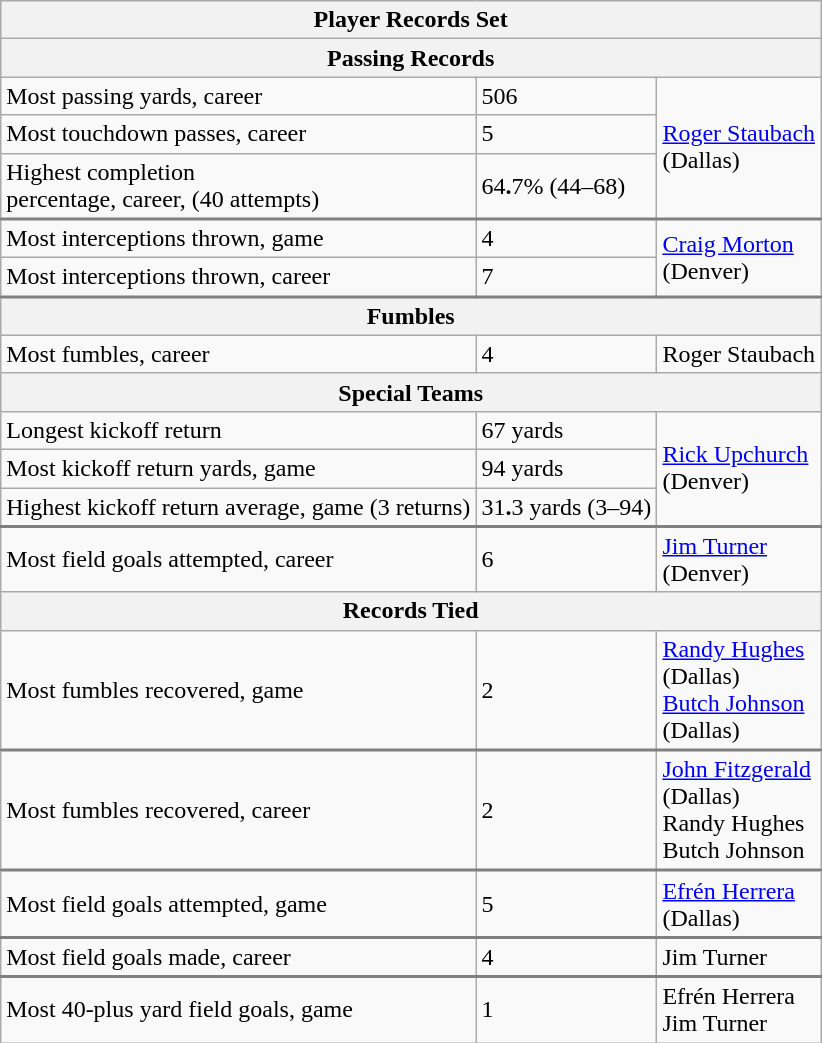<table class="wikitable">
<tr>
<th colspan=3>Player Records Set</th>
</tr>
<tr>
<th colspan=3>Passing Records</th>
</tr>
<tr>
<td>Most passing yards, career</td>
<td>506</td>
<td rowspan=3><a href='#'>Roger Staubach</a><br>(Dallas)</td>
</tr>
<tr>
<td>Most touchdown passes, career</td>
<td>5</td>
</tr>
<tr style="border-bottom: 2px solid gray">
<td>Highest completion<br> percentage, career, (40 attempts)</td>
<td>64<strong>.</strong>7% (44–68)</td>
</tr>
<tr>
<td>Most interceptions thrown, game</td>
<td>4</td>
<td rowspan=2><a href='#'>Craig Morton</a><br>(Denver)</td>
</tr>
<tr style="border-bottom: 2px solid gray">
<td>Most interceptions thrown, career</td>
<td>7</td>
</tr>
<tr>
<th colspan=3>Fumbles</th>
</tr>
<tr>
<td>Most fumbles, career</td>
<td>4</td>
<td>Roger Staubach</td>
</tr>
<tr>
<th colspan=3>Special Teams</th>
</tr>
<tr>
<td>Longest kickoff return</td>
<td>67 yards</td>
<td rowspan=3><a href='#'>Rick Upchurch</a><br>(Denver)</td>
</tr>
<tr>
<td>Most kickoff return yards, game</td>
<td>94 yards</td>
</tr>
<tr style="border-bottom: 2px solid gray">
<td>Highest kickoff return average, game (3 returns)</td>
<td>31<strong>.</strong>3 yards (3–94)</td>
</tr>
<tr>
<td>Most field goals attempted, career</td>
<td>6</td>
<td><a href='#'>Jim Turner</a><br>(Denver)</td>
</tr>
<tr>
<th colspan=3>Records Tied</th>
</tr>
<tr style="border-bottom: 2px solid gray">
<td>Most fumbles recovered, game</td>
<td>2</td>
<td><a href='#'>Randy Hughes</a> <br>(Dallas)<br><a href='#'>Butch Johnson</a><br>(Dallas)</td>
</tr>
<tr style="border-bottom: 2px solid gray">
<td>Most fumbles recovered, career</td>
<td>2</td>
<td><a href='#'>John Fitzgerald</a><br>(Dallas)<br>Randy Hughes<br>Butch Johnson</td>
</tr>
<tr style="border-bottom: 2px solid gray">
<td>Most field goals attempted, game</td>
<td>5</td>
<td><a href='#'>Efrén Herrera</a> <br>(Dallas)</td>
</tr>
<tr style="border-bottom: 2px solid gray">
<td>Most field goals made, career</td>
<td>4</td>
<td>Jim Turner</td>
</tr>
<tr>
<td>Most 40-plus yard field goals, game</td>
<td>1</td>
<td>Efrén Herrera<br>Jim Turner</td>
</tr>
</table>
